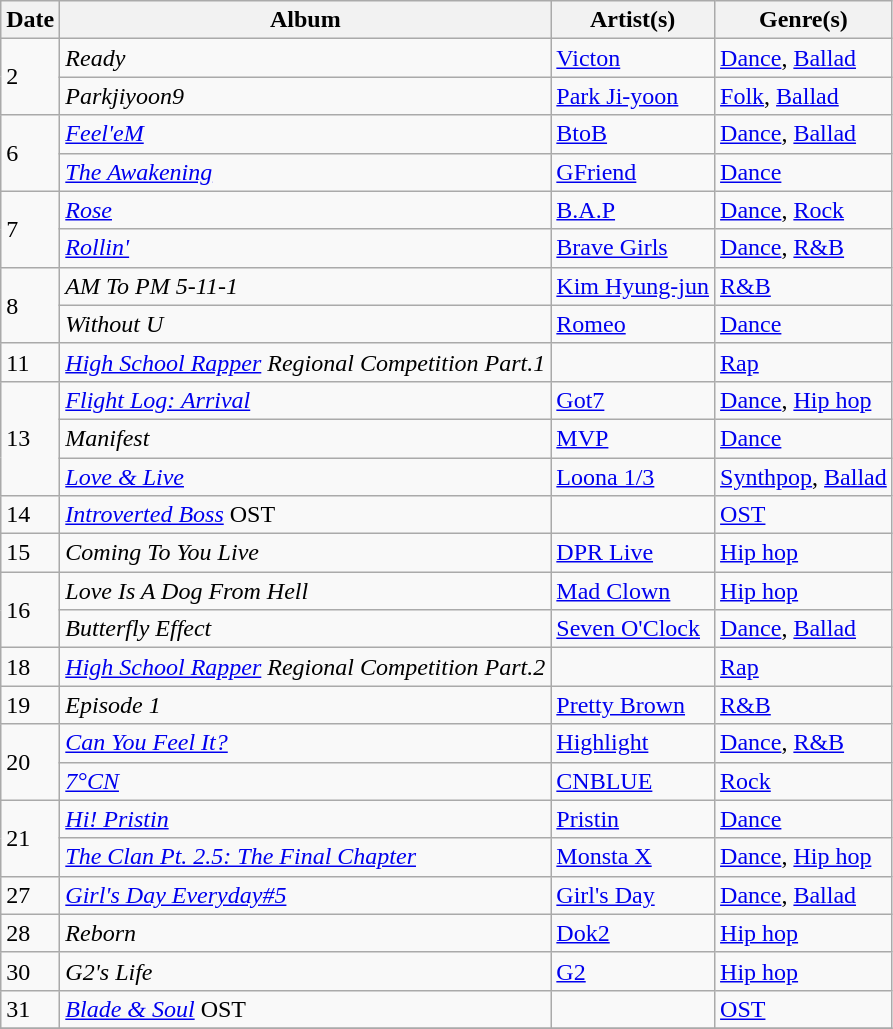<table class="wikitable">
<tr>
<th>Date</th>
<th>Album</th>
<th>Artist(s)</th>
<th>Genre(s)</th>
</tr>
<tr>
<td rowspan="2">2</td>
<td><em>Ready</em></td>
<td><a href='#'>Victon</a></td>
<td><a href='#'>Dance</a>, <a href='#'>Ballad</a></td>
</tr>
<tr>
<td><em>Parkjiyoon9</em></td>
<td><a href='#'>Park Ji-yoon</a></td>
<td><a href='#'>Folk</a>, <a href='#'>Ballad</a></td>
</tr>
<tr>
<td rowspan="2">6</td>
<td><em><a href='#'>Feel'eM</a></em></td>
<td><a href='#'>BtoB</a></td>
<td><a href='#'>Dance</a>, <a href='#'>Ballad</a></td>
</tr>
<tr>
<td><em><a href='#'>The Awakening</a></em></td>
<td><a href='#'>GFriend</a></td>
<td><a href='#'>Dance</a></td>
</tr>
<tr>
<td rowspan="2">7</td>
<td><em><a href='#'>Rose</a></em></td>
<td><a href='#'>B.A.P</a></td>
<td><a href='#'>Dance</a>, <a href='#'>Rock</a></td>
</tr>
<tr>
<td><em><a href='#'>Rollin'</a></em></td>
<td><a href='#'>Brave Girls</a></td>
<td><a href='#'>Dance</a>, <a href='#'>R&B</a></td>
</tr>
<tr>
<td rowspan="2">8</td>
<td><em>AM To PM 5-11-1</em></td>
<td><a href='#'>Kim Hyung-jun</a></td>
<td><a href='#'>R&B</a></td>
</tr>
<tr>
<td><em>Without U</em></td>
<td><a href='#'>Romeo</a></td>
<td><a href='#'>Dance</a></td>
</tr>
<tr>
<td>11</td>
<td><em><a href='#'>High School Rapper</a> Regional Competition Part.1</em></td>
<td></td>
<td><a href='#'>Rap</a></td>
</tr>
<tr>
<td rowspan="3">13</td>
<td><em><a href='#'>Flight Log: Arrival</a></em></td>
<td><a href='#'>Got7</a></td>
<td><a href='#'>Dance</a>, <a href='#'>Hip hop</a></td>
</tr>
<tr>
<td><em>Manifest</em></td>
<td><a href='#'>MVP</a></td>
<td><a href='#'>Dance</a></td>
</tr>
<tr>
<td><em><a href='#'>Love & Live</a></em></td>
<td><a href='#'>Loona 1/3</a></td>
<td><a href='#'>Synthpop</a>, <a href='#'>Ballad</a></td>
</tr>
<tr>
<td>14</td>
<td><em><a href='#'>Introverted Boss</a></em> OST</td>
<td></td>
<td><a href='#'>OST</a></td>
</tr>
<tr>
<td>15</td>
<td><em>Coming To You Live</em></td>
<td><a href='#'>DPR Live</a></td>
<td><a href='#'>Hip hop</a></td>
</tr>
<tr>
<td rowspan="2">16</td>
<td><em>Love Is A Dog From Hell</em></td>
<td><a href='#'>Mad Clown</a></td>
<td><a href='#'>Hip hop</a></td>
</tr>
<tr>
<td><em>Butterfly Effect</em></td>
<td><a href='#'>Seven O'Clock</a></td>
<td><a href='#'>Dance</a>, <a href='#'>Ballad</a></td>
</tr>
<tr>
<td>18</td>
<td><em><a href='#'>High School Rapper</a> Regional Competition Part.2</em></td>
<td></td>
<td><a href='#'>Rap</a></td>
</tr>
<tr>
<td>19</td>
<td><em>Episode 1</em></td>
<td><a href='#'>Pretty Brown</a></td>
<td><a href='#'>R&B</a></td>
</tr>
<tr>
<td rowspan="2">20</td>
<td><em><a href='#'>Can You Feel It?</a></em></td>
<td><a href='#'>Highlight</a></td>
<td><a href='#'>Dance</a>, <a href='#'>R&B</a></td>
</tr>
<tr>
<td><em><a href='#'>7°CN</a></em></td>
<td><a href='#'>CNBLUE</a></td>
<td><a href='#'>Rock</a></td>
</tr>
<tr>
<td rowspan="2">21</td>
<td><em><a href='#'>Hi! Pristin</a></em></td>
<td><a href='#'>Pristin</a></td>
<td><a href='#'>Dance</a></td>
</tr>
<tr>
<td><em><a href='#'>The Clan Pt. 2.5: The Final Chapter</a></em></td>
<td><a href='#'>Monsta X</a></td>
<td><a href='#'>Dance</a>, <a href='#'>Hip hop</a></td>
</tr>
<tr>
<td>27</td>
<td><em><a href='#'>Girl's Day Everyday#5</a></em></td>
<td><a href='#'>Girl's Day</a></td>
<td><a href='#'>Dance</a>, <a href='#'>Ballad</a></td>
</tr>
<tr>
<td>28</td>
<td><em>Reborn</em></td>
<td><a href='#'>Dok2</a></td>
<td><a href='#'>Hip hop</a></td>
</tr>
<tr>
<td>30</td>
<td><em>G2's Life</em></td>
<td><a href='#'>G2</a></td>
<td><a href='#'>Hip hop</a></td>
</tr>
<tr>
<td>31</td>
<td><em><a href='#'>Blade & Soul</a></em> OST</td>
<td></td>
<td><a href='#'>OST</a></td>
</tr>
<tr>
</tr>
</table>
